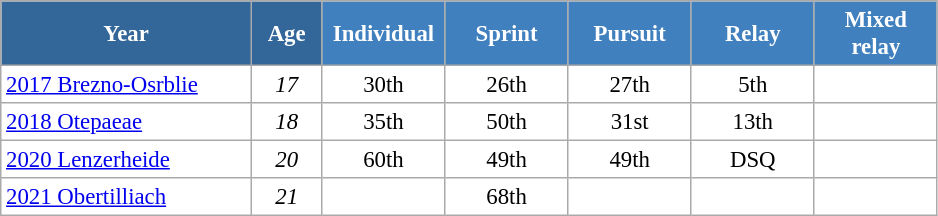<table class="wikitable" style="font-size:95%; text-align:center; border:grey solid 1px; border-collapse:collapse; background:#ffffff;">
<tr>
<th style="background-color:#369; color:white;    width:160px;">Year</th>
<th style="background-color:#369; color:white;    width:40px;">Age</th>
<th style="background-color:#4180be; color:white; width:75px;">Individual</th>
<th style="background-color:#4180be; color:white; width:75px;">Sprint</th>
<th style="background-color:#4180be; color:white; width:75px;">Pursuit</th>
<th style="background-color:#4180be; color:white; width:75px;">Relay</th>
<th style="background-color:#4180be; color:white; width:75px;">Mixed relay</th>
</tr>
<tr>
<td align=left> <a href='#'>2017 Brezno-Osrblie</a></td>
<td><em>17</em></td>
<td>30th</td>
<td>26th</td>
<td>27th</td>
<td>5th</td>
<td></td>
</tr>
<tr>
<td align=left> <a href='#'>2018 Otepaeae</a></td>
<td><em>18</em></td>
<td>35th</td>
<td>50th</td>
<td>31st</td>
<td>13th</td>
<td></td>
</tr>
<tr>
<td align=left> <a href='#'>2020 Lenzerheide</a></td>
<td><em>20</em></td>
<td>60th</td>
<td>49th</td>
<td>49th</td>
<td>DSQ</td>
<td></td>
</tr>
<tr>
<td align=left> <a href='#'>2021 Obertilliach</a></td>
<td><em>21</em></td>
<td></td>
<td>68th</td>
<td></td>
<td></td>
<td></td>
</tr>
</table>
